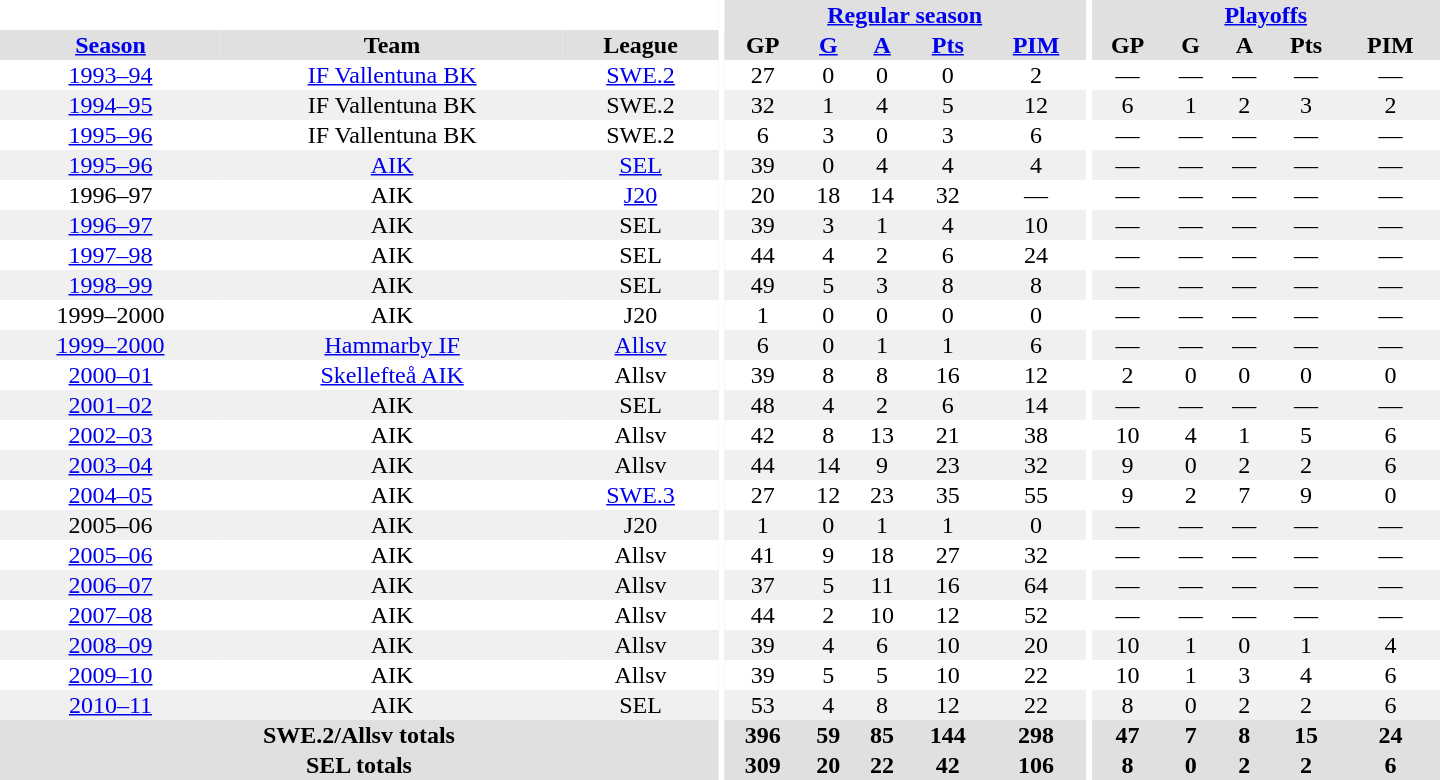<table border="0" cellpadding="1" cellspacing="0" style="text-align:center; width:60em">
<tr bgcolor="#e0e0e0">
<th colspan="3" bgcolor="#ffffff"></th>
<th rowspan="99" bgcolor="#ffffff"></th>
<th colspan="5"><a href='#'>Regular season</a></th>
<th rowspan="99" bgcolor="#ffffff"></th>
<th colspan="5"><a href='#'>Playoffs</a></th>
</tr>
<tr bgcolor="#e0e0e0">
<th><a href='#'>Season</a></th>
<th>Team</th>
<th>League</th>
<th>GP</th>
<th><a href='#'>G</a></th>
<th><a href='#'>A</a></th>
<th><a href='#'>Pts</a></th>
<th><a href='#'>PIM</a></th>
<th>GP</th>
<th>G</th>
<th>A</th>
<th>Pts</th>
<th>PIM</th>
</tr>
<tr>
<td><a href='#'>1993–94</a></td>
<td><a href='#'>IF Vallentuna BK</a></td>
<td><a href='#'>SWE.2</a></td>
<td>27</td>
<td>0</td>
<td>0</td>
<td>0</td>
<td>2</td>
<td>—</td>
<td>—</td>
<td>—</td>
<td>—</td>
<td>—</td>
</tr>
<tr bgcolor="#f0f0f0">
<td><a href='#'>1994–95</a></td>
<td>IF Vallentuna BK</td>
<td>SWE.2</td>
<td>32</td>
<td>1</td>
<td>4</td>
<td>5</td>
<td>12</td>
<td>6</td>
<td>1</td>
<td>2</td>
<td>3</td>
<td>2</td>
</tr>
<tr>
<td><a href='#'>1995–96</a></td>
<td>IF Vallentuna BK</td>
<td>SWE.2</td>
<td>6</td>
<td>3</td>
<td>0</td>
<td>3</td>
<td>6</td>
<td>—</td>
<td>—</td>
<td>—</td>
<td>—</td>
<td>—</td>
</tr>
<tr bgcolor="#f0f0f0">
<td><a href='#'>1995–96</a></td>
<td><a href='#'>AIK</a></td>
<td><a href='#'>SEL</a></td>
<td>39</td>
<td>0</td>
<td>4</td>
<td>4</td>
<td>4</td>
<td>—</td>
<td>—</td>
<td>—</td>
<td>—</td>
<td>—</td>
</tr>
<tr>
<td>1996–97</td>
<td>AIK</td>
<td><a href='#'>J20</a></td>
<td>20</td>
<td>18</td>
<td>14</td>
<td>32</td>
<td>—</td>
<td>—</td>
<td>—</td>
<td>—</td>
<td>—</td>
<td>—</td>
</tr>
<tr bgcolor="#f0f0f0">
<td><a href='#'>1996–97</a></td>
<td>AIK</td>
<td>SEL</td>
<td>39</td>
<td>3</td>
<td>1</td>
<td>4</td>
<td>10</td>
<td>—</td>
<td>—</td>
<td>—</td>
<td>—</td>
<td>—</td>
</tr>
<tr>
<td><a href='#'>1997–98</a></td>
<td>AIK</td>
<td>SEL</td>
<td>44</td>
<td>4</td>
<td>2</td>
<td>6</td>
<td>24</td>
<td>—</td>
<td>—</td>
<td>—</td>
<td>—</td>
<td>—</td>
</tr>
<tr bgcolor="#f0f0f0">
<td><a href='#'>1998–99</a></td>
<td>AIK</td>
<td>SEL</td>
<td>49</td>
<td>5</td>
<td>3</td>
<td>8</td>
<td>8</td>
<td>—</td>
<td>—</td>
<td>—</td>
<td>—</td>
<td>—</td>
</tr>
<tr>
<td>1999–2000</td>
<td>AIK</td>
<td>J20</td>
<td>1</td>
<td>0</td>
<td>0</td>
<td>0</td>
<td>0</td>
<td>—</td>
<td>—</td>
<td>—</td>
<td>—</td>
<td>—</td>
</tr>
<tr bgcolor="#f0f0f0">
<td><a href='#'>1999–2000</a></td>
<td><a href='#'>Hammarby IF</a></td>
<td><a href='#'>Allsv</a></td>
<td>6</td>
<td>0</td>
<td>1</td>
<td>1</td>
<td>6</td>
<td>—</td>
<td>—</td>
<td>—</td>
<td>—</td>
<td>—</td>
</tr>
<tr>
<td><a href='#'>2000–01</a></td>
<td><a href='#'>Skellefteå AIK</a></td>
<td>Allsv</td>
<td>39</td>
<td>8</td>
<td>8</td>
<td>16</td>
<td>12</td>
<td>2</td>
<td>0</td>
<td>0</td>
<td>0</td>
<td>0</td>
</tr>
<tr bgcolor="#f0f0f0">
<td><a href='#'>2001–02</a></td>
<td>AIK</td>
<td>SEL</td>
<td>48</td>
<td>4</td>
<td>2</td>
<td>6</td>
<td>14</td>
<td>—</td>
<td>—</td>
<td>—</td>
<td>—</td>
<td>—</td>
</tr>
<tr>
<td><a href='#'>2002–03</a></td>
<td>AIK</td>
<td>Allsv</td>
<td>42</td>
<td>8</td>
<td>13</td>
<td>21</td>
<td>38</td>
<td>10</td>
<td>4</td>
<td>1</td>
<td>5</td>
<td>6</td>
</tr>
<tr bgcolor="#f0f0f0">
<td><a href='#'>2003–04</a></td>
<td>AIK</td>
<td>Allsv</td>
<td>44</td>
<td>14</td>
<td>9</td>
<td>23</td>
<td>32</td>
<td>9</td>
<td>0</td>
<td>2</td>
<td>2</td>
<td>6</td>
</tr>
<tr>
<td><a href='#'>2004–05</a></td>
<td>AIK</td>
<td><a href='#'>SWE.3</a></td>
<td>27</td>
<td>12</td>
<td>23</td>
<td>35</td>
<td>55</td>
<td>9</td>
<td>2</td>
<td>7</td>
<td>9</td>
<td>0</td>
</tr>
<tr bgcolor="#f0f0f0">
<td>2005–06</td>
<td>AIK</td>
<td>J20</td>
<td>1</td>
<td>0</td>
<td>1</td>
<td>1</td>
<td>0</td>
<td>—</td>
<td>—</td>
<td>—</td>
<td>—</td>
<td>—</td>
</tr>
<tr>
<td><a href='#'>2005–06</a></td>
<td>AIK</td>
<td>Allsv</td>
<td>41</td>
<td>9</td>
<td>18</td>
<td>27</td>
<td>32</td>
<td>—</td>
<td>—</td>
<td>—</td>
<td>—</td>
<td>—</td>
</tr>
<tr bgcolor="#f0f0f0">
<td><a href='#'>2006–07</a></td>
<td>AIK</td>
<td>Allsv</td>
<td>37</td>
<td>5</td>
<td>11</td>
<td>16</td>
<td>64</td>
<td>—</td>
<td>—</td>
<td>—</td>
<td>—</td>
<td>—</td>
</tr>
<tr>
<td><a href='#'>2007–08</a></td>
<td>AIK</td>
<td>Allsv</td>
<td>44</td>
<td>2</td>
<td>10</td>
<td>12</td>
<td>52</td>
<td>—</td>
<td>—</td>
<td>—</td>
<td>—</td>
<td>—</td>
</tr>
<tr bgcolor="#f0f0f0">
<td><a href='#'>2008–09</a></td>
<td>AIK</td>
<td>Allsv</td>
<td>39</td>
<td>4</td>
<td>6</td>
<td>10</td>
<td>20</td>
<td>10</td>
<td>1</td>
<td>0</td>
<td>1</td>
<td>4</td>
</tr>
<tr>
<td><a href='#'>2009–10</a></td>
<td>AIK</td>
<td>Allsv</td>
<td>39</td>
<td>5</td>
<td>5</td>
<td>10</td>
<td>22</td>
<td>10</td>
<td>1</td>
<td>3</td>
<td>4</td>
<td>6</td>
</tr>
<tr bgcolor="#f0f0f0">
<td><a href='#'>2010–11</a></td>
<td>AIK</td>
<td>SEL</td>
<td>53</td>
<td>4</td>
<td>8</td>
<td>12</td>
<td>22</td>
<td>8</td>
<td>0</td>
<td>2</td>
<td>2</td>
<td>6</td>
</tr>
<tr bgcolor="#e0e0e0">
<th colspan="3">SWE.2/Allsv totals</th>
<th>396</th>
<th>59</th>
<th>85</th>
<th>144</th>
<th>298</th>
<th>47</th>
<th>7</th>
<th>8</th>
<th>15</th>
<th>24</th>
</tr>
<tr bgcolor="#e0e0e0">
<th colspan="3">SEL totals</th>
<th>309</th>
<th>20</th>
<th>22</th>
<th>42</th>
<th>106</th>
<th>8</th>
<th>0</th>
<th>2</th>
<th>2</th>
<th>6</th>
</tr>
</table>
